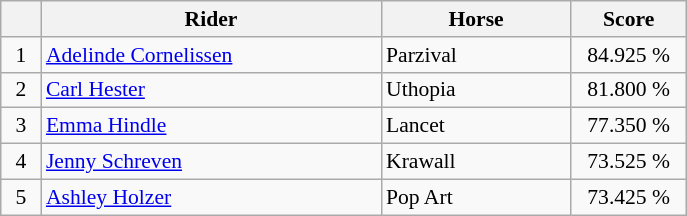<table class="wikitable" style="font-size: 90%">
<tr>
<th width=20></th>
<th width=220>Rider</th>
<th width=120>Horse</th>
<th width=70>Score</th>
</tr>
<tr>
<td align=center>1</td>
<td> <a href='#'>Adelinde Cornelissen</a></td>
<td>Parzival</td>
<td align=center>84.925 %</td>
</tr>
<tr>
<td align=center>2</td>
<td> <a href='#'>Carl Hester</a></td>
<td>Uthopia</td>
<td align=center>81.800 %</td>
</tr>
<tr>
<td align=center>3</td>
<td> <a href='#'>Emma Hindle</a></td>
<td>Lancet</td>
<td align=center>77.350 %</td>
</tr>
<tr>
<td align=center>4</td>
<td> <a href='#'>Jenny Schreven</a></td>
<td>Krawall</td>
<td align=center>73.525 %</td>
</tr>
<tr>
<td align=center>5</td>
<td> <a href='#'>Ashley Holzer</a></td>
<td>Pop Art</td>
<td align=center>73.425 %</td>
</tr>
</table>
